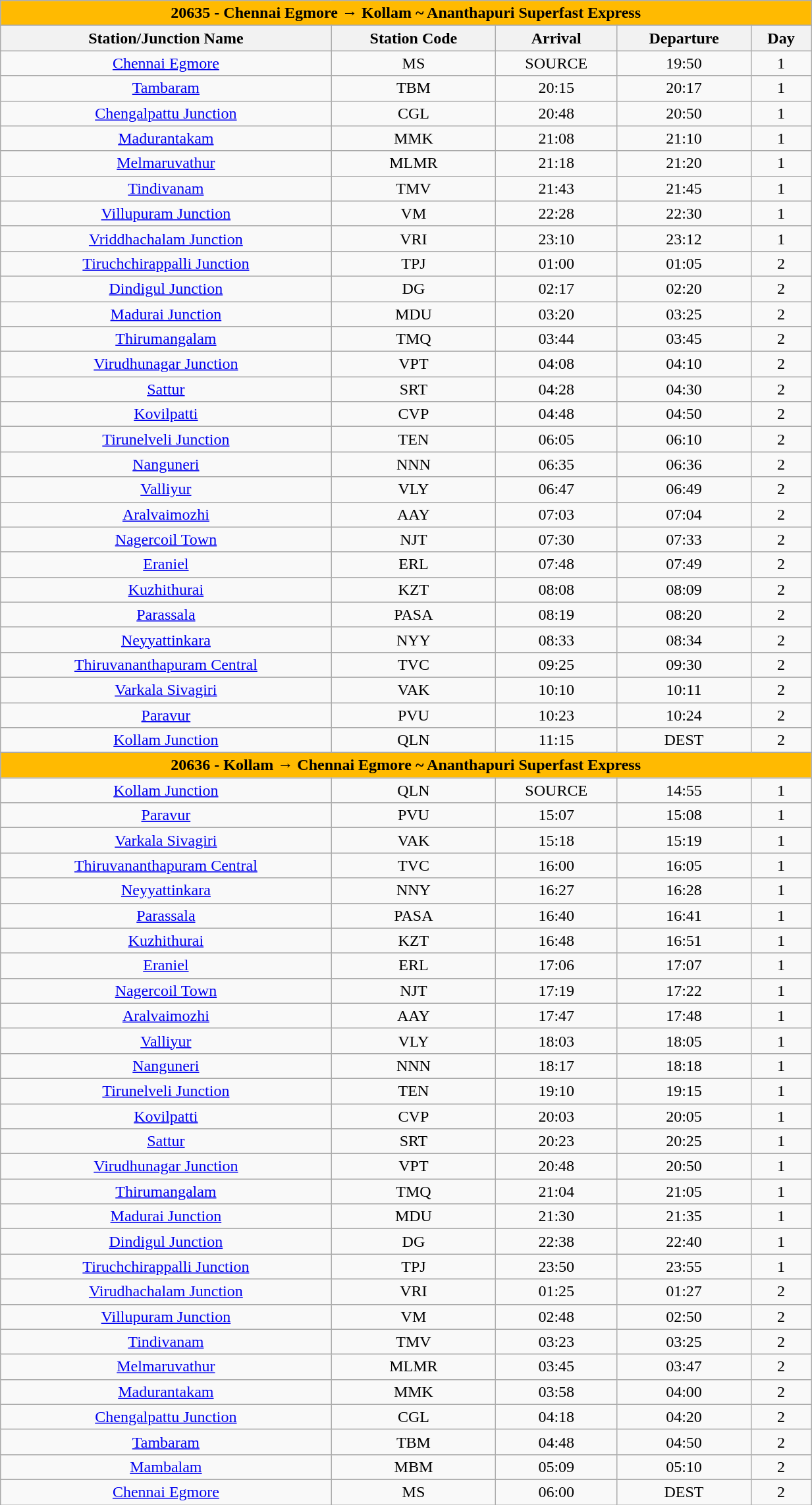<table class="wikitable sortable" width="65%" style="text-align: center;">
<tr>
<th colspan="5" align="center" style="background:#ffba01;"><span>20635 - Chennai Egmore → Kollam ~ Ananthapuri Superfast Express</span></th>
</tr>
<tr>
<th>Station/Junction Name</th>
<th>Station Code</th>
<th>Arrival</th>
<th>Departure</th>
<th>Day</th>
</tr>
<tr>
<td><a href='#'>Chennai Egmore</a></td>
<td>MS</td>
<td>SOURCE</td>
<td>19:50</td>
<td>1</td>
</tr>
<tr>
<td><a href='#'>Tambaram</a></td>
<td>TBM</td>
<td>20:15</td>
<td>20:17</td>
<td>1</td>
</tr>
<tr>
<td><a href='#'>Chengalpattu Junction</a></td>
<td>CGL</td>
<td>20:48</td>
<td>20:50</td>
<td>1</td>
</tr>
<tr>
<td><a href='#'>Madurantakam</a></td>
<td>MMK</td>
<td>21:08</td>
<td>21:10</td>
<td>1</td>
</tr>
<tr>
<td><a href='#'>Melmaruvathur</a></td>
<td>MLMR</td>
<td>21:18</td>
<td>21:20</td>
<td>1</td>
</tr>
<tr>
<td><a href='#'>Tindivanam</a></td>
<td>TMV</td>
<td>21:43</td>
<td>21:45</td>
<td>1</td>
</tr>
<tr>
<td><a href='#'>Villupuram Junction</a></td>
<td>VM</td>
<td>22:28</td>
<td>22:30</td>
<td>1</td>
</tr>
<tr>
<td><a href='#'>Vriddhachalam Junction</a></td>
<td>VRI</td>
<td>23:10</td>
<td>23:12</td>
<td>1</td>
</tr>
<tr>
<td><a href='#'>Tiruchchirappalli Junction</a></td>
<td>TPJ</td>
<td>01:00</td>
<td>01:05</td>
<td>2</td>
</tr>
<tr>
<td><a href='#'>Dindigul Junction</a></td>
<td>DG</td>
<td>02:17</td>
<td>02:20</td>
<td>2</td>
</tr>
<tr>
<td><a href='#'>Madurai Junction</a></td>
<td>MDU</td>
<td>03:20</td>
<td>03:25</td>
<td>2</td>
</tr>
<tr>
<td><a href='#'>Thirumangalam</a></td>
<td>TMQ</td>
<td>03:44</td>
<td>03:45</td>
<td>2</td>
</tr>
<tr>
<td><a href='#'>Virudhunagar Junction</a></td>
<td>VPT</td>
<td>04:08</td>
<td>04:10</td>
<td>2</td>
</tr>
<tr>
<td><a href='#'>Sattur</a></td>
<td>SRT</td>
<td>04:28</td>
<td>04:30</td>
<td>2</td>
</tr>
<tr>
<td><a href='#'>Kovilpatti</a></td>
<td>CVP</td>
<td>04:48</td>
<td>04:50</td>
<td>2</td>
</tr>
<tr>
<td><a href='#'>Tirunelveli Junction</a></td>
<td>TEN</td>
<td>06:05</td>
<td>06:10</td>
<td>2</td>
</tr>
<tr>
<td><a href='#'>Nanguneri</a></td>
<td>NNN</td>
<td>06:35</td>
<td>06:36</td>
<td>2</td>
</tr>
<tr>
<td><a href='#'>Valliyur</a></td>
<td>VLY</td>
<td>06:47</td>
<td>06:49</td>
<td>2</td>
</tr>
<tr>
<td><a href='#'>Aralvaimozhi</a></td>
<td>AAY</td>
<td>07:03</td>
<td>07:04</td>
<td>2</td>
</tr>
<tr>
<td><a href='#'>Nagercoil Town</a></td>
<td>NJT</td>
<td>07:30</td>
<td>07:33</td>
<td>2</td>
</tr>
<tr>
<td><a href='#'>Eraniel</a></td>
<td>ERL</td>
<td>07:48</td>
<td>07:49</td>
<td>2</td>
</tr>
<tr>
<td><a href='#'>Kuzhithurai</a></td>
<td>KZT</td>
<td>08:08</td>
<td>08:09</td>
<td>2</td>
</tr>
<tr>
<td><a href='#'>Parassala</a></td>
<td>PASA</td>
<td>08:19</td>
<td>08:20</td>
<td>2</td>
</tr>
<tr>
<td><a href='#'>Neyyattinkara</a></td>
<td>NYY</td>
<td>08:33</td>
<td>08:34</td>
<td>2</td>
</tr>
<tr>
<td><a href='#'>Thiruvananthapuram Central</a></td>
<td>TVC</td>
<td>09:25</td>
<td>09:30</td>
<td>2</td>
</tr>
<tr>
<td><a href='#'>Varkala Sivagiri</a></td>
<td>VAK</td>
<td>10:10</td>
<td>10:11</td>
<td>2</td>
</tr>
<tr>
<td><a href='#'>Paravur</a></td>
<td>PVU</td>
<td>10:23</td>
<td>10:24</td>
<td>2</td>
</tr>
<tr>
<td><a href='#'>Kollam Junction</a></td>
<td>QLN</td>
<td>11:15</td>
<td>DEST</td>
<td>2</td>
</tr>
<tr>
<th colspan="5" align="center" style="background:#ffba01;"><span>20636 - Kollam → Chennai Egmore ~ Ananthapuri Superfast Express</span></th>
</tr>
<tr>
<td><a href='#'>Kollam Junction</a></td>
<td>QLN</td>
<td>SOURCE</td>
<td>14:55</td>
<td>1</td>
</tr>
<tr>
<td><a href='#'>Paravur</a></td>
<td>PVU</td>
<td>15:07</td>
<td>15:08</td>
<td>1</td>
</tr>
<tr>
<td><a href='#'>Varkala Sivagiri</a></td>
<td>VAK</td>
<td>15:18</td>
<td>15:19</td>
<td>1</td>
</tr>
<tr>
<td><a href='#'>Thiruvananthapuram Central</a></td>
<td>TVC</td>
<td>16:00</td>
<td>16:05</td>
<td>1</td>
</tr>
<tr>
<td><a href='#'>Neyyattinkara</a></td>
<td>NNY</td>
<td>16:27</td>
<td>16:28</td>
<td>1</td>
</tr>
<tr>
<td><a href='#'>Parassala</a></td>
<td>PASA</td>
<td>16:40</td>
<td>16:41</td>
<td>1</td>
</tr>
<tr>
<td><a href='#'>Kuzhithurai</a></td>
<td>KZT</td>
<td>16:48</td>
<td>16:51</td>
<td>1</td>
</tr>
<tr>
<td><a href='#'>Eraniel</a></td>
<td>ERL</td>
<td>17:06</td>
<td>17:07</td>
<td>1</td>
</tr>
<tr>
<td><a href='#'>Nagercoil Town</a></td>
<td>NJT</td>
<td>17:19</td>
<td>17:22</td>
<td>1</td>
</tr>
<tr>
<td><a href='#'>Aralvaimozhi</a></td>
<td>AAY</td>
<td>17:47</td>
<td>17:48</td>
<td>1</td>
</tr>
<tr>
<td><a href='#'>Valliyur</a></td>
<td>VLY</td>
<td>18:03</td>
<td>18:05</td>
<td>1</td>
</tr>
<tr>
<td><a href='#'>Nanguneri</a></td>
<td>NNN</td>
<td>18:17</td>
<td>18:18</td>
<td>1</td>
</tr>
<tr>
<td><a href='#'>Tirunelveli Junction</a></td>
<td>TEN</td>
<td>19:10</td>
<td>19:15</td>
<td>1</td>
</tr>
<tr>
<td><a href='#'>Kovilpatti</a></td>
<td>CVP</td>
<td>20:03</td>
<td>20:05</td>
<td>1</td>
</tr>
<tr>
<td><a href='#'>Sattur</a></td>
<td>SRT</td>
<td>20:23</td>
<td>20:25</td>
<td>1</td>
</tr>
<tr>
<td><a href='#'>Virudhunagar Junction</a></td>
<td>VPT</td>
<td>20:48</td>
<td>20:50</td>
<td>1</td>
</tr>
<tr>
<td><a href='#'>Thirumangalam</a></td>
<td>TMQ</td>
<td>21:04</td>
<td>21:05</td>
<td>1</td>
</tr>
<tr>
<td><a href='#'>Madurai Junction</a></td>
<td>MDU</td>
<td>21:30</td>
<td>21:35</td>
<td>1</td>
</tr>
<tr>
<td><a href='#'>Dindigul Junction</a></td>
<td>DG</td>
<td>22:38</td>
<td>22:40</td>
<td>1</td>
</tr>
<tr>
<td><a href='#'>Tiruchchirappalli Junction</a></td>
<td>TPJ</td>
<td>23:50</td>
<td>23:55</td>
<td>1</td>
</tr>
<tr>
<td><a href='#'>Virudhachalam Junction</a></td>
<td>VRI</td>
<td>01:25</td>
<td>01:27</td>
<td>2</td>
</tr>
<tr>
<td><a href='#'>Villupuram Junction</a></td>
<td>VM</td>
<td>02:48</td>
<td>02:50</td>
<td>2</td>
</tr>
<tr>
<td><a href='#'>Tindivanam</a></td>
<td>TMV</td>
<td>03:23</td>
<td>03:25</td>
<td>2</td>
</tr>
<tr>
<td><a href='#'>Melmaruvathur</a></td>
<td>MLMR</td>
<td>03:45</td>
<td>03:47</td>
<td>2</td>
</tr>
<tr>
<td><a href='#'>Madurantakam</a></td>
<td>MMK</td>
<td>03:58</td>
<td>04:00</td>
<td>2</td>
</tr>
<tr>
<td><a href='#'>Chengalpattu Junction</a></td>
<td>CGL</td>
<td>04:18</td>
<td>04:20</td>
<td>2</td>
</tr>
<tr>
<td><a href='#'>Tambaram</a></td>
<td>TBM</td>
<td>04:48</td>
<td>04:50</td>
<td>2</td>
</tr>
<tr>
<td><a href='#'>Mambalam</a></td>
<td>MBM</td>
<td>05:09</td>
<td>05:10</td>
<td>2</td>
</tr>
<tr>
<td><a href='#'>Chennai Egmore</a></td>
<td>MS</td>
<td>06:00</td>
<td>DEST</td>
<td>2</td>
</tr>
</table>
